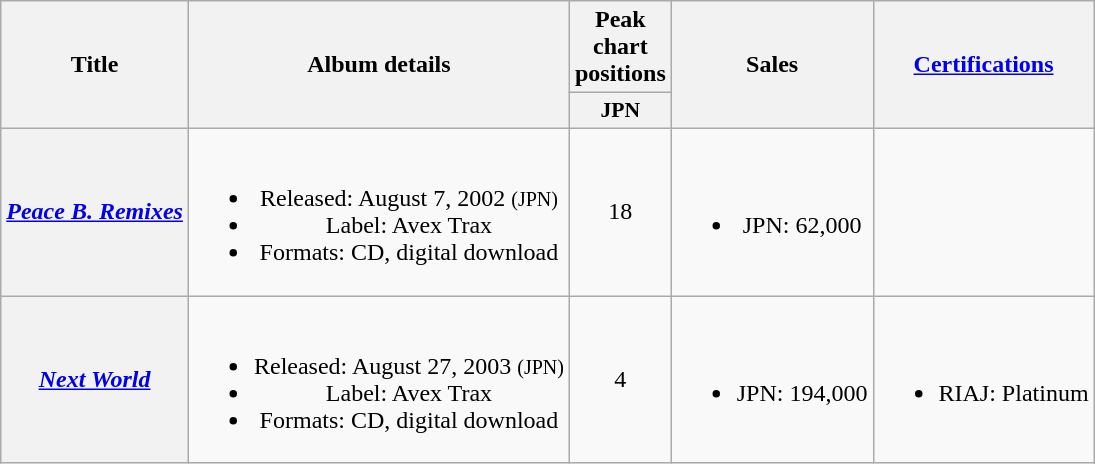<table class="wikitable plainrowheaders" style="text-align:center;">
<tr>
<th rowspan="2">Title</th>
<th rowspan="2">Album details</th>
<th colspan="1">Peak chart positions</th>
<th rowspan="2">Sales</th>
<th rowspan="2"><a href='#'>Certifications</a></th>
</tr>
<tr>
<th style="width:3em;font-size:90%">JPN <br></th>
</tr>
<tr>
<th scope="row"><em><a href='#'>Peace B. Remixes</a></em></th>
<td><br><ul><li>Released: August 7, 2002 <small>(JPN)</small></li><li>Label: Avex Trax</li><li>Formats: CD, digital download</li></ul></td>
<td>18</td>
<td><br><ul><li>JPN: 62,000</li></ul></td>
<td align="left"></td>
</tr>
<tr>
<th scope="row"><em><a href='#'>Next World</a></em></th>
<td><br><ul><li>Released: August 27, 2003 <small>(JPN)</small></li><li>Label: Avex Trax</li><li>Formats: CD, digital download</li></ul></td>
<td>4</td>
<td><br><ul><li>JPN: 194,000</li></ul></td>
<td align="left"><br><ul><li>RIAJ: Platinum</li></ul></td>
</tr>
</table>
